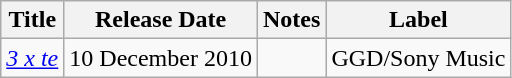<table class="wikitable">
<tr>
<th>Title</th>
<th>Release Date</th>
<th>Notes</th>
<th>Label</th>
</tr>
<tr>
<td><em><a href='#'>3 x te</a></em></td>
<td>10 December 2010</td>
<td></td>
<td>GGD/Sony Music</td>
</tr>
</table>
